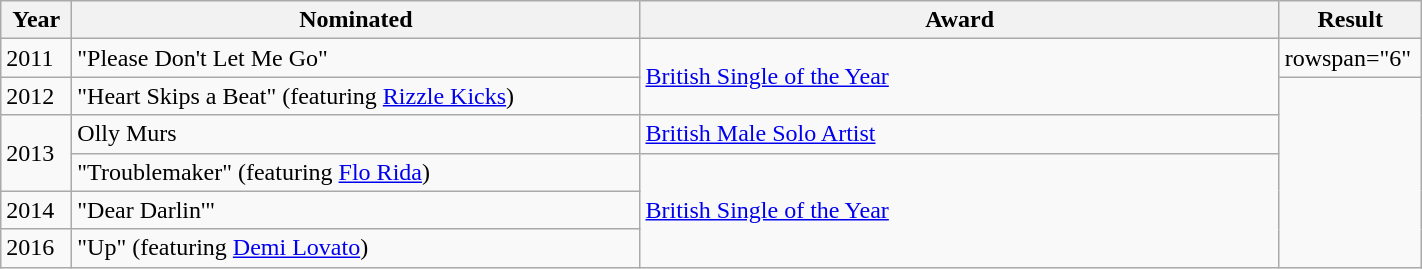<table class="wikitable" style="width:75%;">
<tr>
<th width=5%>Year</th>
<th style="width:40%;">Nominated</th>
<th style="width:45%;">Award</th>
<th style="width:10%;">Result</th>
</tr>
<tr>
<td>2011</td>
<td>"Please Don't Let Me Go"</td>
<td rowspan="2"><a href='#'>British Single of the Year</a></td>
<td>rowspan="6" </td>
</tr>
<tr>
<td>2012</td>
<td>"Heart Skips a Beat" (featuring <a href='#'>Rizzle Kicks</a>)</td>
</tr>
<tr>
<td rowspan="2">2013</td>
<td>Olly Murs</td>
<td><a href='#'>British Male Solo Artist</a></td>
</tr>
<tr>
<td>"Troublemaker" (featuring <a href='#'>Flo Rida</a>)</td>
<td rowspan="3"><a href='#'>British Single of the Year</a></td>
</tr>
<tr>
<td>2014</td>
<td>"Dear Darlin'"</td>
</tr>
<tr>
<td>2016</td>
<td>"Up" (featuring <a href='#'>Demi Lovato</a>)</td>
</tr>
</table>
